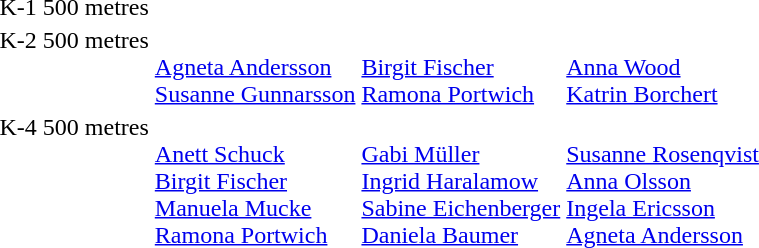<table>
<tr valign="top">
<td>K-1 500 metres<br></td>
<td></td>
<td></td>
<td></td>
</tr>
<tr valign="top">
<td>K-2 500 metres<br></td>
<td><br><a href='#'>Agneta Andersson</a> <br> <a href='#'>Susanne Gunnarsson</a></td>
<td><br><a href='#'>Birgit Fischer</a> <br> <a href='#'>Ramona Portwich</a></td>
<td><br><a href='#'>Anna Wood</a> <br> <a href='#'>Katrin Borchert</a></td>
</tr>
<tr valign="top">
<td>K-4 500 metres<br></td>
<td><br><a href='#'>Anett Schuck</a><br><a href='#'>Birgit Fischer</a><br><a href='#'>Manuela Mucke</a><br><a href='#'>Ramona Portwich</a></td>
<td><br><a href='#'>Gabi Müller</a><br><a href='#'>Ingrid Haralamow</a><br><a href='#'>Sabine Eichenberger</a><br><a href='#'>Daniela Baumer</a></td>
<td><br><a href='#'>Susanne Rosenqvist</a><br><a href='#'>Anna Olsson</a><br><a href='#'>Ingela Ericsson</a><br><a href='#'>Agneta Andersson</a></td>
</tr>
</table>
